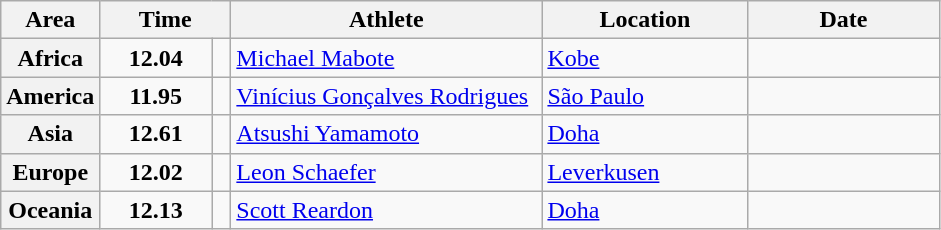<table class="wikitable">
<tr>
<th width="45">Area</th>
<th width="80" colspan="2">Time</th>
<th width="200">Athlete</th>
<th width="130">Location</th>
<th width="120">Date</th>
</tr>
<tr>
<th>Africa</th>
<td align="center"><strong>12.04</strong></td>
<td align="center"></td>
<td> <a href='#'>Michael Mabote</a></td>
<td> <a href='#'>Kobe</a></td>
<td align="right"></td>
</tr>
<tr>
<th>America</th>
<td align="center"><strong>11.95</strong></td>
<td align="center"><strong></strong></td>
<td> <a href='#'>Vinícius Gonçalves Rodrigues</a></td>
<td> <a href='#'>São Paulo</a></td>
<td align="right"></td>
</tr>
<tr>
<th>Asia</th>
<td align="center"><strong>12.61</strong></td>
<td align="center"></td>
<td> <a href='#'>Atsushi Yamamoto</a></td>
<td> <a href='#'>Doha</a></td>
<td align="right"></td>
</tr>
<tr>
<th>Europe</th>
<td align="center"><strong>12.02</strong></td>
<td align="center"></td>
<td> <a href='#'>Leon Schaefer</a></td>
<td> <a href='#'>Leverkusen</a></td>
<td align="right"></td>
</tr>
<tr>
<th>Oceania</th>
<td align="center"><strong>12.13</strong></td>
<td align="center"></td>
<td> <a href='#'>Scott Reardon</a></td>
<td> <a href='#'>Doha</a></td>
<td align="right"></td>
</tr>
</table>
